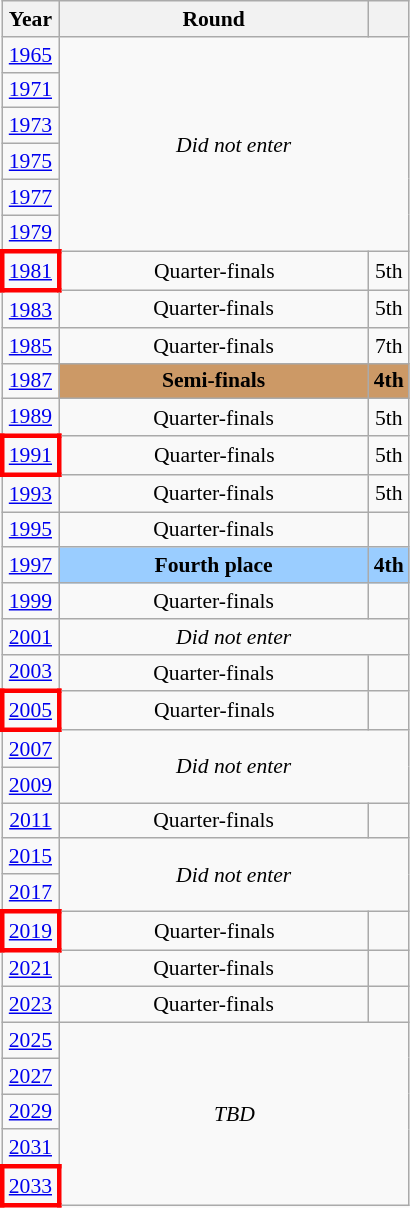<table class="wikitable" style="text-align: center; font-size:90%">
<tr>
<th>Year</th>
<th style="width:200px">Round</th>
<th></th>
</tr>
<tr>
<td><a href='#'>1965</a></td>
<td colspan="2" rowspan="6"><em>Did not enter</em></td>
</tr>
<tr>
<td><a href='#'>1971</a></td>
</tr>
<tr>
<td><a href='#'>1973</a></td>
</tr>
<tr>
<td><a href='#'>1975</a></td>
</tr>
<tr>
<td><a href='#'>1977</a></td>
</tr>
<tr>
<td><a href='#'>1979</a></td>
</tr>
<tr>
<td style="border: 3px solid red"><a href='#'>1981</a></td>
<td>Quarter-finals</td>
<td>5th</td>
</tr>
<tr>
<td><a href='#'>1983</a></td>
<td>Quarter-finals</td>
<td>5th</td>
</tr>
<tr>
<td><a href='#'>1985</a></td>
<td>Quarter-finals</td>
<td>7th</td>
</tr>
<tr>
<td><a href='#'>1987</a></td>
<td bgcolor="cc9966"><strong>Semi-finals</strong></td>
<td bgcolor="cc9966"><strong>4th</strong></td>
</tr>
<tr>
<td><a href='#'>1989</a></td>
<td>Quarter-finals</td>
<td>5th</td>
</tr>
<tr>
<td style="border: 3px solid red"><a href='#'>1991</a></td>
<td>Quarter-finals</td>
<td>5th</td>
</tr>
<tr>
<td><a href='#'>1993</a></td>
<td>Quarter-finals</td>
<td>5th</td>
</tr>
<tr>
<td><a href='#'>1995</a></td>
<td>Quarter-finals</td>
<td></td>
</tr>
<tr>
<td><a href='#'>1997</a></td>
<td bgcolor="9acdff"><strong>Fourth place</strong></td>
<td bgcolor="9acdff"><strong>4th</strong></td>
</tr>
<tr>
<td><a href='#'>1999</a></td>
<td>Quarter-finals</td>
<td></td>
</tr>
<tr>
<td><a href='#'>2001</a></td>
<td colspan="2"><em>Did not enter</em></td>
</tr>
<tr>
<td><a href='#'>2003</a></td>
<td>Quarter-finals</td>
<td></td>
</tr>
<tr>
<td style="border: 3px solid red"><a href='#'>2005</a></td>
<td>Quarter-finals</td>
<td></td>
</tr>
<tr>
<td><a href='#'>2007</a></td>
<td colspan="2" rowspan="2"><em>Did not enter</em></td>
</tr>
<tr>
<td><a href='#'>2009</a></td>
</tr>
<tr>
<td><a href='#'>2011</a></td>
<td>Quarter-finals</td>
<td></td>
</tr>
<tr>
<td><a href='#'>2015</a></td>
<td colspan="2" rowspan="2"><em>Did not enter</em></td>
</tr>
<tr>
<td><a href='#'>2017</a></td>
</tr>
<tr>
<td style="border: 3px solid red"><a href='#'>2019</a></td>
<td>Quarter-finals</td>
<td></td>
</tr>
<tr>
<td><a href='#'>2021</a></td>
<td>Quarter-finals</td>
<td></td>
</tr>
<tr>
<td><a href='#'>2023</a></td>
<td>Quarter-finals</td>
<td></td>
</tr>
<tr>
<td><a href='#'>2025</a></td>
<td colspan="2" rowspan="5"><em>TBD</em></td>
</tr>
<tr>
<td><a href='#'>2027</a></td>
</tr>
<tr>
<td><a href='#'>2029</a></td>
</tr>
<tr>
<td><a href='#'>2031</a></td>
</tr>
<tr>
<td style="border: 3px solid red"><a href='#'>2033</a></td>
</tr>
</table>
